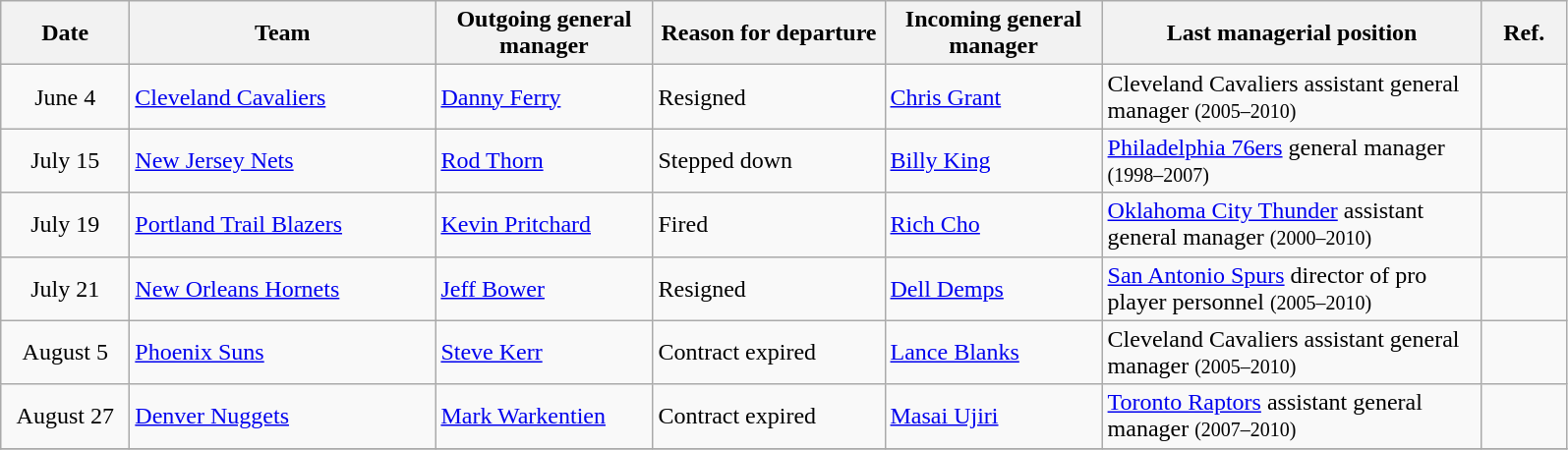<table class="wikitable">
<tr>
<th style="width:80px">Date</th>
<th style="width:200px">Team</th>
<th style="width:140px">Outgoing general manager</th>
<th style="width:150px">Reason for departure</th>
<th style="width:140px">Incoming general manager</th>
<th style="width:250px">Last managerial position</th>
<th style="width:50px">Ref.</th>
</tr>
<tr>
<td align=center>June 4</td>
<td><a href='#'>Cleveland Cavaliers</a></td>
<td><a href='#'>Danny Ferry</a></td>
<td>Resigned</td>
<td><a href='#'>Chris Grant</a></td>
<td>Cleveland Cavaliers assistant general manager <small>(2005–2010)</small></td>
<td align=center></td>
</tr>
<tr>
<td align=center>July 15</td>
<td><a href='#'>New Jersey Nets</a></td>
<td><a href='#'>Rod Thorn</a></td>
<td>Stepped down</td>
<td><a href='#'>Billy King</a></td>
<td><a href='#'>Philadelphia 76ers</a> general manager <small>(1998–2007)</small></td>
<td align=center></td>
</tr>
<tr>
<td align=center>July 19</td>
<td><a href='#'>Portland Trail Blazers</a></td>
<td><a href='#'>Kevin Pritchard</a></td>
<td>Fired</td>
<td><a href='#'>Rich Cho</a></td>
<td><a href='#'>Oklahoma City Thunder</a> assistant general manager <small>(2000–2010)</small></td>
<td align=center></td>
</tr>
<tr>
<td align=center>July 21</td>
<td><a href='#'>New Orleans Hornets</a></td>
<td><a href='#'>Jeff Bower</a></td>
<td>Resigned</td>
<td><a href='#'>Dell Demps</a></td>
<td><a href='#'>San Antonio Spurs</a> director of pro player personnel <small>(2005–2010)</small></td>
<td align=center></td>
</tr>
<tr>
<td align=center>August 5</td>
<td><a href='#'>Phoenix Suns</a></td>
<td><a href='#'>Steve Kerr</a></td>
<td>Contract expired</td>
<td><a href='#'>Lance Blanks</a></td>
<td>Cleveland Cavaliers assistant general manager <small>(2005–2010)</small></td>
<td align=center></td>
</tr>
<tr>
<td align=center>August 27</td>
<td><a href='#'>Denver Nuggets</a></td>
<td><a href='#'>Mark Warkentien</a></td>
<td>Contract expired</td>
<td><a href='#'>Masai Ujiri</a></td>
<td><a href='#'>Toronto Raptors</a> assistant general manager <small>(2007–2010)</small></td>
<td align=center></td>
</tr>
<tr>
</tr>
</table>
